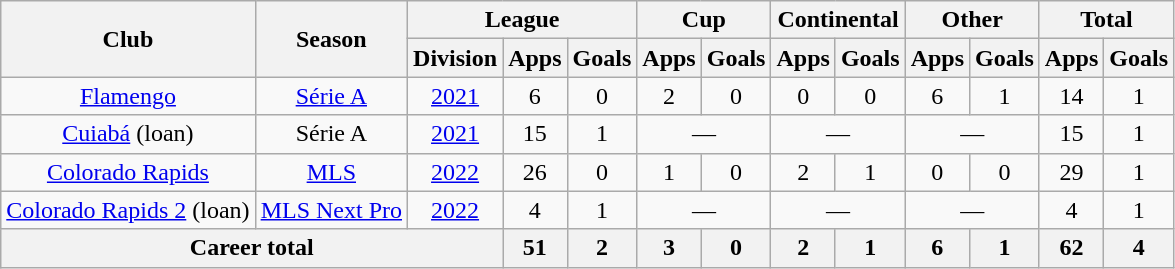<table class="wikitable" style="text-align: center;">
<tr>
<th rowspan="2">Club</th>
<th rowspan="2">Season</th>
<th colspan="3">League</th>
<th colspan="2">Cup</th>
<th colspan="2">Continental</th>
<th colspan="2">Other</th>
<th colspan="2">Total</th>
</tr>
<tr>
<th>Division</th>
<th>Apps</th>
<th>Goals</th>
<th>Apps</th>
<th>Goals</th>
<th>Apps</th>
<th>Goals</th>
<th>Apps</th>
<th>Goals</th>
<th>Apps</th>
<th>Goals</th>
</tr>
<tr>
<td valign="center"><a href='#'>Flamengo</a></td>
<td><a href='#'>Série A</a></td>
<td><a href='#'>2021</a></td>
<td>6</td>
<td>0</td>
<td>2</td>
<td>0</td>
<td>0</td>
<td>0</td>
<td>6</td>
<td>1</td>
<td>14</td>
<td>1</td>
</tr>
<tr>
<td><a href='#'>Cuiabá</a> (loan)</td>
<td>Série A</td>
<td><a href='#'>2021</a></td>
<td>15</td>
<td>1</td>
<td colspan="2">—</td>
<td colspan="2">—</td>
<td colspan="2">—</td>
<td>15</td>
<td>1</td>
</tr>
<tr>
<td><a href='#'>Colorado Rapids</a></td>
<td><a href='#'>MLS</a></td>
<td><a href='#'>2022</a></td>
<td>26</td>
<td>0</td>
<td>1</td>
<td>0</td>
<td>2</td>
<td>1</td>
<td>0</td>
<td>0</td>
<td>29</td>
<td>1</td>
</tr>
<tr>
<td><a href='#'>Colorado Rapids 2</a> (loan)</td>
<td><a href='#'>MLS Next Pro</a></td>
<td><a href='#'>2022</a></td>
<td>4</td>
<td>1</td>
<td colspan="2">—</td>
<td colspan="2">—</td>
<td colspan="2">—</td>
<td>4</td>
<td>1</td>
</tr>
<tr>
<th colspan="3"><strong>Career total</strong></th>
<th>51</th>
<th>2</th>
<th>3</th>
<th>0</th>
<th>2</th>
<th>1</th>
<th>6</th>
<th>1</th>
<th>62</th>
<th>4</th>
</tr>
</table>
